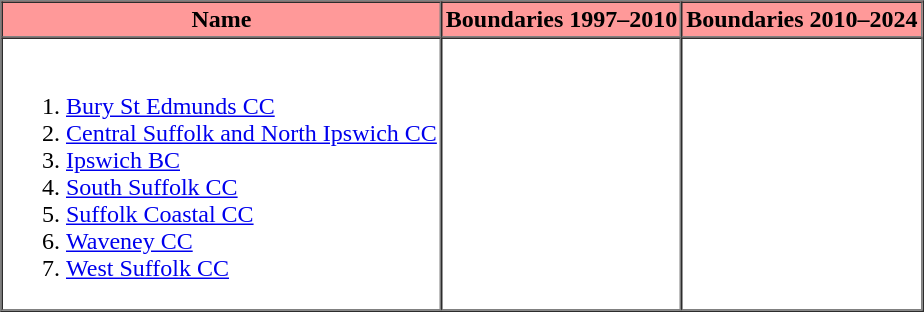<table border=1 cellpadding="2" cellspacing="0">
<tr>
<th bgcolor="#ff9999">Name</th>
<th bgcolor="#ff9999">Boundaries 1997–2010</th>
<th bgcolor="#ff9999">Boundaries 2010–2024</th>
</tr>
<tr>
<td><br><ol><li><a href='#'>Bury St Edmunds CC</a></li><li><a href='#'>Central Suffolk and North Ipswich CC</a></li><li><a href='#'>Ipswich BC</a></li><li><a href='#'>South Suffolk CC</a></li><li><a href='#'>Suffolk Coastal CC</a></li><li><a href='#'>Waveney CC</a></li><li><a href='#'>West Suffolk CC</a></li></ol></td>
<td></td>
<td></td>
</tr>
</table>
